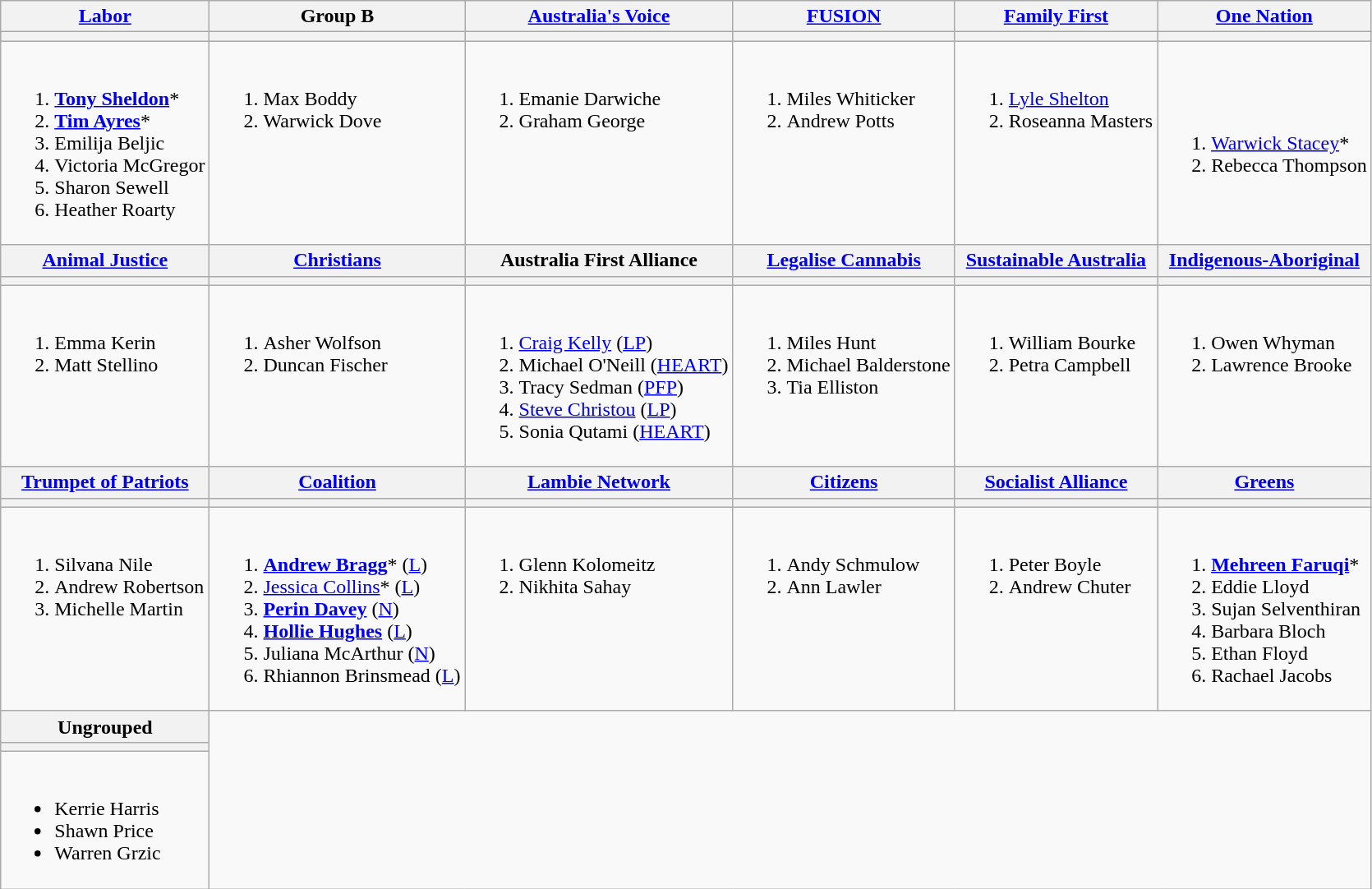<table class=wikitable>
<tr>
<th><a href='#'>Labor</a></th>
<th>Group B</th>
<th><a href='#'>Australia's Voice</a></th>
<th><a href='#'>FUSION</a></th>
<th><a href='#'>Family First</a></th>
<th><a href='#'>One Nation</a></th>
</tr>
<tr style=background:#ccc>
<th></th>
<th></th>
<th></th>
<th></th>
<th></th>
<th></th>
</tr>
<tr>
<td><br><ol>
<li> <strong><a href='#'>Tony Sheldon</a></strong>*
<li> <strong><a href='#'>Tim Ayres</a></strong>*
<li> Emilija Beljic
<li> Victoria McGregor
<li> Sharon Sewell
<li> Heather Roarty
</ol></td>
<td valign=top><br><ol>
<li> Max Boddy
<li> Warwick Dove
</ol></td>
<td valign=top><br><ol>
<li> Emanie Darwiche
<li> Graham George
</ol></td>
<td valign="top"><br><ol>
<li> Miles Whiticker
<li> Andrew Potts
</ol></td>
<td valign="top"><br><ol>
<li> <a href='#'>Lyle Shelton</a>
<li> Roseanna Masters
</ol></td>
<td><br><ol>
<li> <a href='#'>Warwick Stacey</a>*
<li> Rebecca Thompson
</ol></td>
</tr>
<tr>
<th><a href='#'>Animal Justice</a></th>
<th><a href='#'>Christians</a></th>
<th>Australia First Alliance</th>
<th><a href='#'>Legalise Cannabis</a></th>
<th><a href='#'>Sustainable Australia</a></th>
<th><a href='#'>Indigenous-Aboriginal</a></th>
</tr>
<tr>
<th></th>
<th></th>
<th></th>
<th></th>
<th></th>
<th></th>
</tr>
<tr>
<td valign=top><br><ol>
<li> Emma Kerin
<li> Matt Stellino
</ol></td>
<td valign=top><br><ol>
<li> Asher Wolfson
<li> Duncan Fischer
</ol></td>
<td valign=top><br><ol>
<li> <a href='#'>Craig Kelly</a> (<a href='#'>LP</a>)
<li> Michael O'Neill (<a href='#'>HEART</a>)
<li> Tracy Sedman (<a href='#'>PFP</a>)
<li> <a href='#'>Steve Christou</a> (<a href='#'>LP</a>)
<li> Sonia Qutami (<a href='#'>HEART</a>)
</ol></td>
<td valign=top><br><ol>
<li> Miles Hunt
<li> Michael Balderstone
<li> Tia Elliston
</ol></td>
<td valign=top><br><ol>
<li> William Bourke
<li> Petra Campbell</ol></td>
<td valign=top><br><ol>
<li> Owen Whyman
<li> Lawrence Brooke
</ol></td>
</tr>
<tr>
<th><a href='#'>Trumpet of Patriots</a></th>
<th><a href='#'>Coalition</a></th>
<th><a href='#'>Lambie Network</a></th>
<th><a href='#'>Citizens</a></th>
<th><a href='#'>Socialist Alliance</a></th>
<th><a href='#'>Greens</a></th>
</tr>
<tr>
<th></th>
<th></th>
<th></th>
<th></th>
<th></th>
<th></th>
</tr>
<tr>
<td valign=top><br><ol>
<li> Silvana Nile
<li> Andrew Robertson
<li> Michelle Martin
</ol></td>
<td><br><ol>
<li> <strong><a href='#'>Andrew Bragg</a></strong>* (<a href='#'>L</a>)
<li> <a href='#'>Jessica Collins</a>* (<a href='#'>L</a>)
<li> <strong><a href='#'>Perin Davey</a></strong> (<a href='#'>N</a>)
<li> <strong><a href='#'>Hollie Hughes</a></strong> (<a href='#'>L</a>)
<li> Juliana McArthur (<a href='#'>N</a>)
<li> Rhiannon Brinsmead (<a href='#'>L</a>)</ol></td>
<td valign=top><br><ol>
<li> Glenn Kolomeitz
<li> Nikhita Sahay
</ol></td>
<td valign=top><br><ol>
<li> Andy Schmulow
<li> Ann Lawler
</ol></td>
<td valign=top><br><ol>
<li> Peter Boyle
<li> Andrew Chuter
</ol></td>
<td><br><ol>
<li> <strong><a href='#'>Mehreen Faruqi</a></strong>*
<li> Eddie Lloyd
<li> Sujan Selventhiran
<li> Barbara Bloch
<li> Ethan Floyd
<li> Rachael Jacobs
</ol></td>
</tr>
<tr>
<th>Ungrouped</th>
</tr>
<tr>
<th></th>
</tr>
<tr>
<td valign=top><br><ul>
<li> Kerrie Harris
<li> Shawn Price
<li> Warren Grzic
</ul></td>
</tr>
</table>
